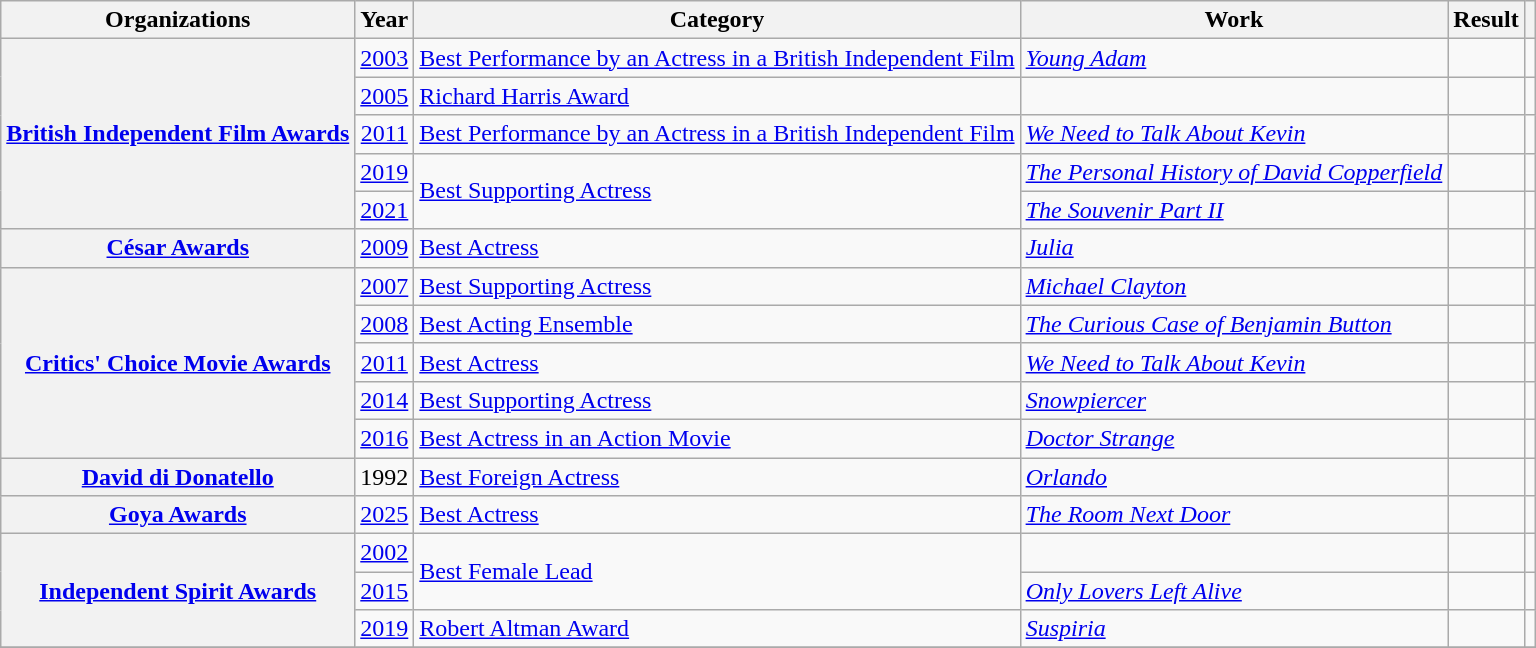<table class= "wikitable plainrowheaders sortable">
<tr>
<th>Organizations</th>
<th scope="col">Year</th>
<th scope="col">Category</th>
<th scope="col">Work</th>
<th scope="col">Result</th>
<th scope="col" class="unsortable"></th>
</tr>
<tr>
<th scope="row" rowspan="5"><a href='#'>British Independent Film Awards</a></th>
<td style="text-align:center;"><a href='#'>2003</a></td>
<td><a href='#'>Best Performance by an Actress in a British Independent Film</a></td>
<td><em><a href='#'>Young Adam</a></em></td>
<td></td>
<td style="text-align:center;"></td>
</tr>
<tr>
<td style="text-align:center;"><a href='#'>2005</a></td>
<td><a href='#'>Richard Harris Award</a></td>
<td></td>
<td></td>
<td style="text-align:center;"></td>
</tr>
<tr>
<td style="text-align:center;"><a href='#'>2011</a></td>
<td><a href='#'>Best Performance by an Actress in a British Independent Film</a></td>
<td><em><a href='#'>We Need to Talk About Kevin</a></em></td>
<td></td>
<td style="text-align:center;"></td>
</tr>
<tr>
<td style="text-align:center;"><a href='#'>2019</a></td>
<td rowspan="2"><a href='#'>Best Supporting Actress</a></td>
<td><em><a href='#'>The Personal History of David Copperfield</a></em></td>
<td></td>
<td style="text-align:center;"></td>
</tr>
<tr>
<td style="text-align:center;"><a href='#'>2021</a></td>
<td><em><a href='#'>The Souvenir Part II</a></em></td>
<td></td>
<td style="text-align:center;"></td>
</tr>
<tr>
<th scope="row"><a href='#'>César Awards</a></th>
<td style="text-align:center;"><a href='#'>2009</a></td>
<td><a href='#'>Best Actress</a></td>
<td><em><a href='#'>Julia</a></em></td>
<td></td>
<td style="text-align:center;"></td>
</tr>
<tr>
<th scope="row" rowspan="5"><a href='#'>Critics' Choice Movie Awards</a></th>
<td style="text-align:center;"><a href='#'>2007</a></td>
<td><a href='#'>Best Supporting Actress</a></td>
<td><em><a href='#'>Michael Clayton</a></em></td>
<td></td>
<td style="text-align:center;"></td>
</tr>
<tr>
<td style="text-align:center;"><a href='#'>2008</a></td>
<td><a href='#'>Best Acting Ensemble</a></td>
<td><em><a href='#'>The Curious Case of Benjamin Button</a></em></td>
<td></td>
<td style="text-align:center;"></td>
</tr>
<tr>
<td style="text-align:center;"><a href='#'>2011</a></td>
<td><a href='#'>Best Actress</a></td>
<td><em><a href='#'>We Need to Talk About Kevin</a></em></td>
<td></td>
<td style="text-align:center;"></td>
</tr>
<tr>
<td style="text-align:center;"><a href='#'>2014</a></td>
<td><a href='#'>Best Supporting Actress</a></td>
<td><em><a href='#'>Snowpiercer</a></em></td>
<td></td>
<td style="text-align:center;"></td>
</tr>
<tr>
<td style="text-align:center;"><a href='#'>2016</a></td>
<td><a href='#'>Best Actress in an Action Movie</a></td>
<td><em><a href='#'>Doctor Strange</a></em></td>
<td></td>
<td style="text-align:center;"></td>
</tr>
<tr>
<th scope="row"><a href='#'>David di Donatello</a></th>
<td style="text-align:center;">1992</td>
<td><a href='#'>Best Foreign Actress</a></td>
<td><em><a href='#'>Orlando</a></em></td>
<td></td>
<td style="text-align:center;"></td>
</tr>
<tr>
<th scope="row"><a href='#'>Goya Awards</a></th>
<td style="text-align:center;"><a href='#'>2025</a></td>
<td><a href='#'>Best Actress</a></td>
<td><em><a href='#'>The Room Next Door</a></em></td>
<td></td>
<td style="text-align:center;"></td>
</tr>
<tr>
<th scope="row" rowspan="3"><a href='#'>Independent Spirit Awards</a></th>
<td style="text-align:center;"><a href='#'>2002</a></td>
<td rowspan=2><a href='#'>Best Female Lead</a></td>
<td><em></em></td>
<td></td>
<td style="text-align:center;"></td>
</tr>
<tr>
<td style="text-align:center;"><a href='#'>2015</a></td>
<td><em><a href='#'>Only Lovers Left Alive</a></em></td>
<td></td>
<td style="text-align:center;"></td>
</tr>
<tr>
<td style="text-align:center;"><a href='#'>2019</a></td>
<td><a href='#'>Robert Altman Award</a></td>
<td><em><a href='#'>Suspiria</a></em></td>
<td></td>
<td style="text-align:center;"></td>
</tr>
<tr>
</tr>
</table>
